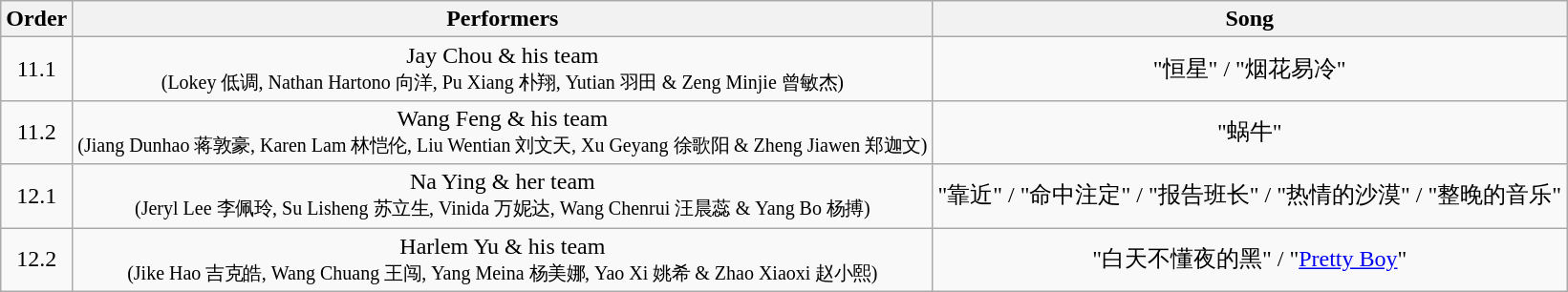<table class="wikitable" style="text-align:center;">
<tr>
<th>Order</th>
<th>Performers</th>
<th>Song</th>
</tr>
<tr>
<td>11.1</td>
<td>Jay Chou & his team <br><small>(Lokey 低调, Nathan Hartono 向洋, Pu Xiang 朴翔, Yutian 羽田 & Zeng Minjie 曾敏杰)</small></td>
<td>"恒星" / "烟花易冷"</td>
</tr>
<tr>
<td>11.2</td>
<td>Wang Feng & his team <br><small>(Jiang Dunhao 蒋敦豪, Karen Lam 林恺伦, Liu Wentian 刘文天, Xu Geyang 徐歌阳 & Zheng Jiawen 郑迦文)</small></td>
<td>"蜗牛"</td>
</tr>
<tr>
<td>12.1</td>
<td>Na Ying & her team <br><small>(Jeryl Lee 李佩玲, Su Lisheng 苏立生, Vinida 万妮达, Wang Chenrui 汪晨蕊 & Yang Bo 杨搏)</small></td>
<td>"靠近" / "命中注定" / "报告班长" / "热情的沙漠" / "整晚的音乐"</td>
</tr>
<tr>
<td>12.2</td>
<td>Harlem Yu & his team <br><small>(Jike Hao 吉克皓, Wang Chuang 王闯, Yang Meina 杨美娜, Yao Xi 姚希 & Zhao Xiaoxi 赵小熙)</small></td>
<td>"白天不懂夜的黑" / "<a href='#'>Pretty Boy</a>"</td>
</tr>
</table>
